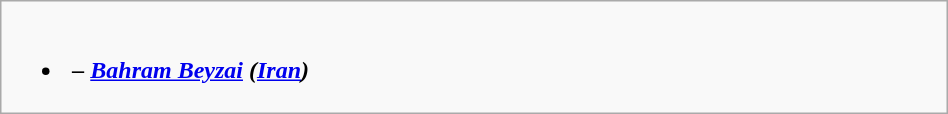<table class=wikitable width="50%">
<tr>
<td valign="top" width="50%"><br><ul><li><strong><em><em>  – <a href='#'>Bahram Beyzai</a><strong> (<a href='#'>Iran</a>)</li></ul></td>
</tr>
</table>
